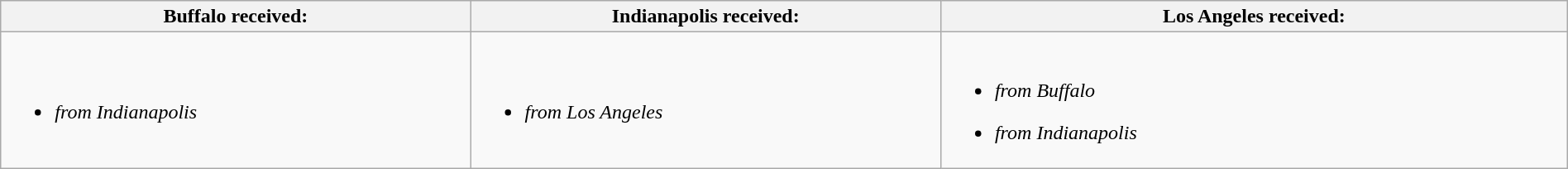<table class="wikitable" style="width:100%;">
<tr>
<th style="width:30%;">Buffalo received:</th>
<th style="width:30%;">Indianapolis received:</th>
<th style="width:40%;">Los Angeles received:</th>
</tr>
<tr>
<td><br><ul><li><em>from Indianapolis</em></li></ul></td>
<td><br><ul><li><em>from Los Angeles</em></li></ul></td>
<td><br><ul><li><em>from Buffalo</em></li></ul><ul><li><em>from Indianapolis</em></li></ul></td>
</tr>
</table>
